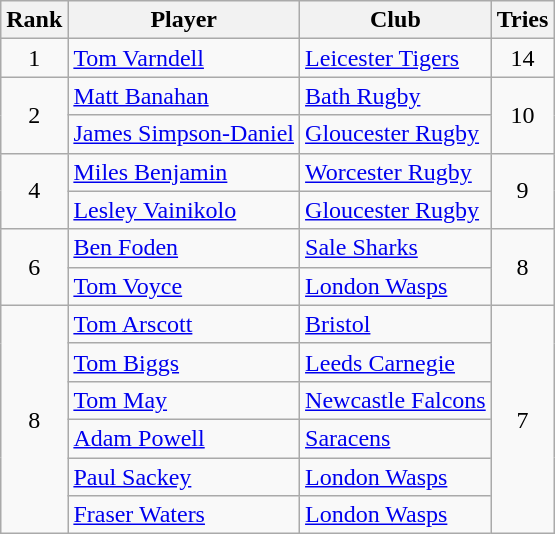<table class="wikitable" style="text-align:center;">
<tr>
<th>Rank</th>
<th>Player</th>
<th>Club</th>
<th>Tries</th>
</tr>
<tr>
<td>1</td>
<td align=left> <a href='#'>Tom Varndell</a></td>
<td align=left><a href='#'>Leicester Tigers</a></td>
<td>14</td>
</tr>
<tr>
<td rowspan=2>2</td>
<td align=left> <a href='#'>Matt Banahan</a></td>
<td align=left><a href='#'>Bath Rugby</a></td>
<td rowspan=2>10</td>
</tr>
<tr>
<td align=left> <a href='#'>James Simpson-Daniel</a></td>
<td align=left><a href='#'>Gloucester Rugby</a></td>
</tr>
<tr>
<td rowspan=2>4</td>
<td align=left> <a href='#'>Miles Benjamin</a></td>
<td align=left><a href='#'>Worcester Rugby</a></td>
<td rowspan=2>9</td>
</tr>
<tr>
<td align=left> <a href='#'>Lesley Vainikolo</a></td>
<td align=left><a href='#'>Gloucester Rugby</a></td>
</tr>
<tr>
<td rowspan=2>6</td>
<td align=left> <a href='#'>Ben Foden</a></td>
<td align=left><a href='#'>Sale Sharks</a></td>
<td rowspan=2>8</td>
</tr>
<tr>
<td align=left> <a href='#'>Tom Voyce</a></td>
<td align=left><a href='#'>London Wasps</a></td>
</tr>
<tr>
<td rowspan=6>8</td>
<td align=left> <a href='#'>Tom Arscott</a></td>
<td align=left><a href='#'>Bristol</a></td>
<td rowspan=6>7</td>
</tr>
<tr>
<td align=left> <a href='#'>Tom Biggs</a></td>
<td align=left><a href='#'>Leeds Carnegie</a></td>
</tr>
<tr>
<td align=left> <a href='#'>Tom May</a></td>
<td align=left><a href='#'>Newcastle Falcons</a></td>
</tr>
<tr>
<td align=left> <a href='#'>Adam Powell</a></td>
<td align=left><a href='#'>Saracens</a></td>
</tr>
<tr>
<td align=left> <a href='#'>Paul Sackey</a></td>
<td align=left><a href='#'>London Wasps</a></td>
</tr>
<tr>
<td align=left> <a href='#'>Fraser Waters</a></td>
<td align=left><a href='#'>London Wasps</a></td>
</tr>
</table>
